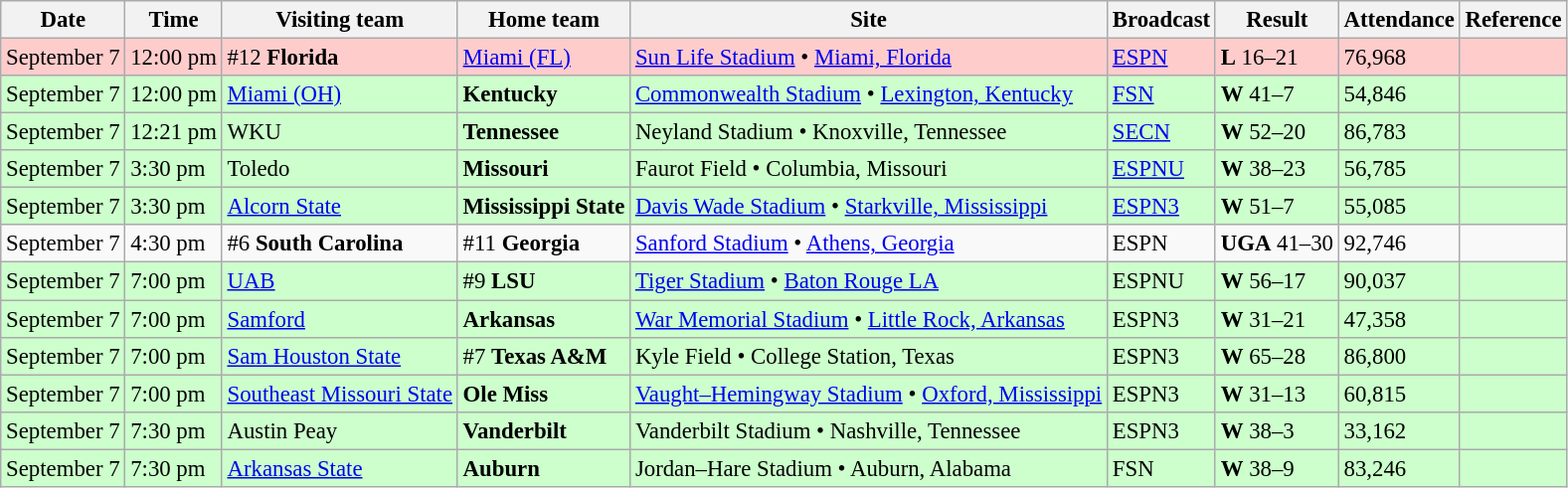<table class="wikitable" style="font-size:95%;">
<tr>
<th>Date</th>
<th>Time</th>
<th>Visiting team</th>
<th>Home team</th>
<th>Site</th>
<th>Broadcast</th>
<th>Result</th>
<th>Attendance</th>
<th class="unsortable">Reference</th>
</tr>
<tr bgcolor=ffcccc>
<td>September 7</td>
<td>12:00 pm</td>
<td>#12 <strong>Florida</strong></td>
<td><a href='#'>Miami (FL)</a></td>
<td><a href='#'>Sun Life Stadium</a> • <a href='#'>Miami, Florida</a></td>
<td><a href='#'>ESPN</a></td>
<td><strong>L</strong> 16–21</td>
<td>76,968</td>
<td></td>
</tr>
<tr bgcolor=ccffcc>
<td>September 7</td>
<td>12:00 pm</td>
<td><a href='#'>Miami (OH)</a></td>
<td><strong>Kentucky</strong></td>
<td><a href='#'>Commonwealth Stadium</a> • <a href='#'>Lexington, Kentucky</a></td>
<td><a href='#'>FSN</a></td>
<td><strong>W</strong> 41–7</td>
<td>54,846</td>
<td></td>
</tr>
<tr bgcolor=ccffcc>
<td>September 7</td>
<td>12:21 pm</td>
<td>WKU</td>
<td><strong>Tennessee</strong></td>
<td>Neyland Stadium • Knoxville, Tennessee</td>
<td><a href='#'>SECN</a></td>
<td><strong>W</strong> 52–20</td>
<td>86,783</td>
<td></td>
</tr>
<tr bgcolor=ccffcc>
<td>September 7</td>
<td>3:30 pm</td>
<td>Toledo</td>
<td><strong>Missouri</strong></td>
<td>Faurot Field • Columbia, Missouri</td>
<td><a href='#'>ESPNU</a></td>
<td><strong>W</strong> 38–23</td>
<td>56,785</td>
<td></td>
</tr>
<tr bgcolor=ccffcc>
<td>September 7</td>
<td>3:30 pm</td>
<td><a href='#'>Alcorn State</a></td>
<td><strong>Mississippi State</strong></td>
<td><a href='#'>Davis Wade Stadium</a> • <a href='#'>Starkville, Mississippi</a></td>
<td><a href='#'>ESPN3</a></td>
<td><strong>W</strong> 51–7</td>
<td>55,085</td>
<td></td>
</tr>
<tr bgcolor=>
<td>September 7</td>
<td>4:30 pm</td>
<td>#6 <strong>South Carolina</strong></td>
<td>#11 <strong>Georgia</strong></td>
<td><a href='#'>Sanford Stadium</a> • <a href='#'>Athens, Georgia</a></td>
<td>ESPN</td>
<td><strong>UGA</strong> 41–30</td>
<td>92,746</td>
<td></td>
</tr>
<tr bgcolor=ccffcc>
<td>September 7</td>
<td>7:00 pm</td>
<td><a href='#'>UAB</a></td>
<td>#9 <strong>LSU</strong></td>
<td><a href='#'>Tiger Stadium</a> • <a href='#'>Baton Rouge LA</a></td>
<td>ESPNU</td>
<td><strong>W</strong> 56–17</td>
<td>90,037</td>
<td></td>
</tr>
<tr bgcolor=ccffcc>
<td>September 7</td>
<td>7:00 pm</td>
<td><a href='#'>Samford</a></td>
<td><strong>Arkansas</strong></td>
<td><a href='#'>War Memorial Stadium</a> • <a href='#'>Little Rock, Arkansas</a></td>
<td>ESPN3</td>
<td><strong>W</strong> 31–21</td>
<td>47,358</td>
<td></td>
</tr>
<tr bgcolor=ccffcc>
<td>September 7</td>
<td>7:00 pm</td>
<td><a href='#'>Sam Houston State</a></td>
<td>#7 <strong>Texas A&M</strong></td>
<td>Kyle Field • College Station, Texas</td>
<td>ESPN3</td>
<td><strong>W</strong> 65–28</td>
<td>86,800</td>
<td></td>
</tr>
<tr bgcolor=ccffcc>
<td>September 7</td>
<td>7:00 pm</td>
<td><a href='#'>Southeast Missouri State</a></td>
<td><strong>Ole Miss</strong></td>
<td><a href='#'>Vaught–Hemingway Stadium</a> • <a href='#'>Oxford, Mississippi</a></td>
<td>ESPN3</td>
<td><strong>W</strong> 31–13</td>
<td>60,815</td>
<td></td>
</tr>
<tr bgcolor=ccffcc>
<td>September 7</td>
<td>7:30 pm</td>
<td>Austin Peay</td>
<td><strong>Vanderbilt</strong></td>
<td>Vanderbilt Stadium • Nashville, Tennessee</td>
<td>ESPN3</td>
<td><strong>W</strong> 38–3</td>
<td>33,162</td>
<td></td>
</tr>
<tr bgcolor=ccffcc>
<td>September 7</td>
<td>7:30 pm</td>
<td><a href='#'>Arkansas State</a></td>
<td><strong>Auburn</strong></td>
<td>Jordan–Hare Stadium • Auburn, Alabama</td>
<td>FSN</td>
<td><strong>W</strong> 38–9</td>
<td>83,246</td>
<td></td>
</tr>
</table>
